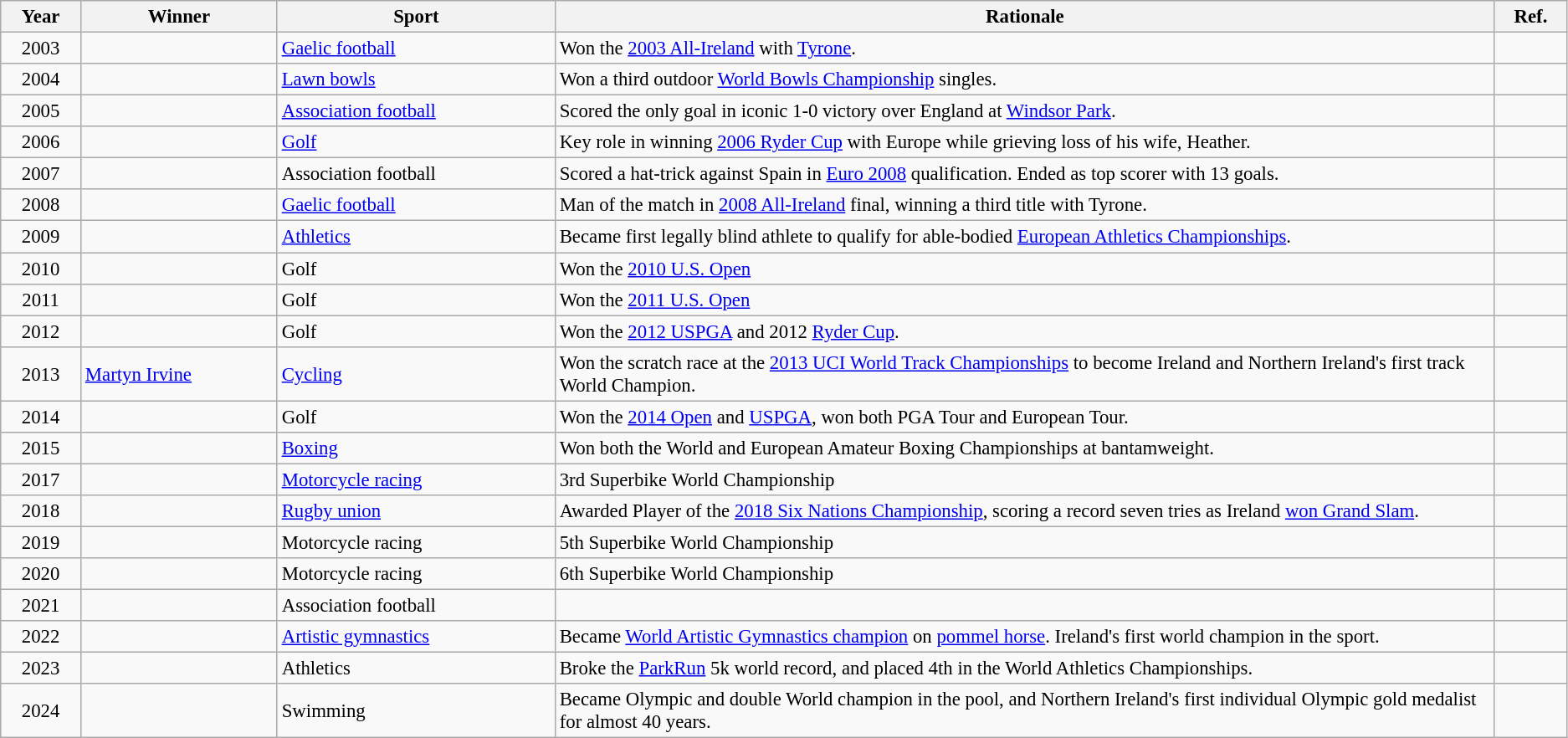<table class="wikitable" style="font-size: 95%">
<tr>
<th>Year</th>
<th>Winner</th>
<th>Sport</th>
<th width=60%>Rationale</th>
<th class="unsortable">Ref.</th>
</tr>
<tr>
<td align=center>2003</td>
<td></td>
<td><a href='#'>Gaelic football</a></td>
<td>Won the <a href='#'>2003 All-Ireland</a> with <a href='#'>Tyrone</a>.</td>
<td align="center"></td>
</tr>
<tr>
<td align=center>2004</td>
<td></td>
<td><a href='#'>Lawn bowls</a></td>
<td>Won a third outdoor <a href='#'>World Bowls Championship</a> singles.</td>
<td align="center"></td>
</tr>
<tr>
<td align=center>2005</td>
<td></td>
<td><a href='#'>Association football</a></td>
<td>Scored the only goal in iconic 1-0 victory over England at <a href='#'>Windsor Park</a>.</td>
<td align="center"></td>
</tr>
<tr>
<td align=center>2006</td>
<td></td>
<td><a href='#'>Golf</a></td>
<td>Key role in winning <a href='#'>2006 Ryder Cup</a> with Europe while grieving loss of his wife, Heather.</td>
<td align="center"></td>
</tr>
<tr>
<td align=center>2007</td>
<td></td>
<td>Association football</td>
<td>Scored a hat-trick against Spain in <a href='#'>Euro 2008</a> qualification. Ended as top scorer with 13 goals.</td>
<td align="center"></td>
</tr>
<tr>
<td align=center>2008</td>
<td></td>
<td><a href='#'>Gaelic football</a></td>
<td>Man of the match in <a href='#'>2008 All-Ireland</a> final, winning a third title with Tyrone.</td>
<td align="center"></td>
</tr>
<tr>
<td align=center>2009</td>
<td></td>
<td><a href='#'>Athletics</a></td>
<td>Became first legally blind athlete to qualify for able-bodied <a href='#'>European Athletics Championships</a>.</td>
<td align="center"></td>
</tr>
<tr>
<td align=center>2010</td>
<td></td>
<td>Golf</td>
<td>Won the <a href='#'>2010 U.S. Open</a></td>
<td align="center"></td>
</tr>
<tr>
<td align=center>2011</td>
<td></td>
<td>Golf</td>
<td>Won the <a href='#'>2011 U.S. Open</a></td>
<td align="center"></td>
</tr>
<tr>
<td align=center>2012</td>
<td></td>
<td>Golf</td>
<td>Won the <a href='#'>2012 USPGA</a> and 2012 <a href='#'>Ryder Cup</a>.</td>
<td align="center"></td>
</tr>
<tr>
<td align=center>2013</td>
<td><a href='#'>Martyn Irvine</a></td>
<td><a href='#'>Cycling</a></td>
<td>Won the scratch race at the <a href='#'>2013 UCI World Track Championships</a> to become Ireland and Northern Ireland's first track World Champion.</td>
<td align="center"></td>
</tr>
<tr>
<td align=center>2014</td>
<td></td>
<td>Golf</td>
<td>Won the <a href='#'>2014 Open</a> and <a href='#'>USPGA</a>, won both PGA Tour and European Tour.</td>
<td align="center"></td>
</tr>
<tr>
<td align=center>2015</td>
<td></td>
<td><a href='#'>Boxing</a></td>
<td>Won both the World and European Amateur Boxing Championships at bantamweight.</td>
<td align="center"></td>
</tr>
<tr>
<td align="center">2017</td>
<td></td>
<td><a href='#'>Motorcycle racing</a></td>
<td>3rd Superbike World Championship</td>
<td align="center"></td>
</tr>
<tr>
<td align="center">2018</td>
<td></td>
<td><a href='#'>Rugby union</a></td>
<td>Awarded Player of the <a href='#'>2018 Six Nations Championship</a>, scoring a record seven tries as Ireland <a href='#'>won Grand Slam</a>.</td>
<td align="center"></td>
</tr>
<tr>
<td align="center">2019</td>
<td></td>
<td>Motorcycle racing</td>
<td>5th Superbike World Championship</td>
<td align="center"></td>
</tr>
<tr>
<td align="center">2020</td>
<td></td>
<td>Motorcycle racing</td>
<td>6th Superbike World Championship</td>
<td align="center"></td>
</tr>
<tr>
<td align="center">2021</td>
<td></td>
<td>Association football</td>
<td></td>
<td align="center"></td>
</tr>
<tr>
<td align="center">2022</td>
<td></td>
<td><a href='#'>Artistic gymnastics</a></td>
<td>Became <a href='#'>World Artistic Gymnastics champion</a> on <a href='#'>pommel horse</a>. Ireland's first world champion in the sport.</td>
<td align="center"></td>
</tr>
<tr>
<td align="center">2023</td>
<td></td>
<td>Athletics</td>
<td>Broke the <a href='#'>ParkRun</a> 5k world record, and placed 4th in the World Athletics Championships.</td>
<td align="center"></td>
</tr>
<tr>
<td align="center">2024</td>
<td></td>
<td>Swimming</td>
<td>Became Olympic and double World champion in the pool, and Northern Ireland's first individual Olympic gold medalist for almost 40 years.</td>
<td></td>
</tr>
</table>
